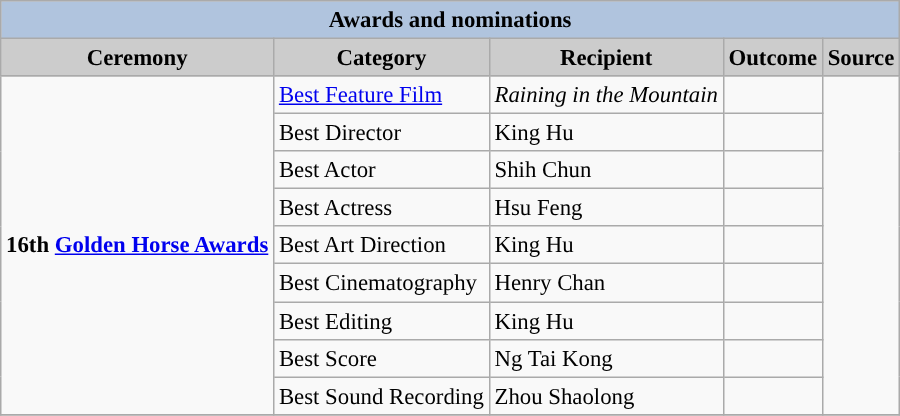<table class="wikitable" style="font-size:95%;" ;>
<tr style="background:#ccc; text-align:center;">
<th colspan="5" style="background: LightSteelBlue;">Awards and nominations</th>
</tr>
<tr style="background:#ccc; text-align:center;">
<th style="background:#ccc">Ceremony</th>
<th style="background:#ccc">Category</th>
<th style="background:#ccc">Recipient</th>
<th style="background:#ccc">Outcome</th>
<th style="background:#ccc">Source</th>
</tr>
<tr>
<td rowspan=9><strong>16th <a href='#'>Golden Horse Awards</a></strong></td>
<td><a href='#'>Best Feature Film</a></td>
<td><em>Raining in the Mountain</em></td>
<td></td>
<td rowspan=9></td>
</tr>
<tr>
<td>Best Director</td>
<td>King Hu</td>
<td></td>
</tr>
<tr>
<td>Best Actor</td>
<td>Shih Chun</td>
<td></td>
</tr>
<tr>
<td>Best Actress</td>
<td>Hsu Feng</td>
<td></td>
</tr>
<tr>
<td>Best Art Direction</td>
<td>King Hu</td>
<td></td>
</tr>
<tr>
<td>Best Cinematography</td>
<td>Henry Chan</td>
<td></td>
</tr>
<tr>
<td>Best Editing</td>
<td>King Hu</td>
<td></td>
</tr>
<tr>
<td>Best Score</td>
<td>Ng Tai Kong</td>
<td></td>
</tr>
<tr>
<td>Best Sound Recording</td>
<td>Zhou Shaolong</td>
<td></td>
</tr>
<tr>
</tr>
</table>
